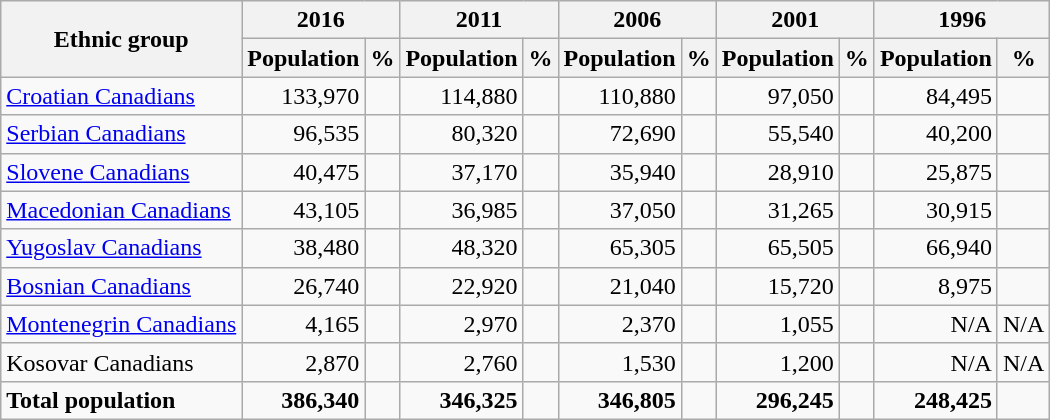<table class="wikitable" style="text-align:right">
<tr>
<th rowspan="2">Ethnic group</th>
<th style="text-align:center;" colspan="2">2016</th>
<th style="text-align:center;" colspan="2">2011</th>
<th style="text-align:center;" colspan="2">2006</th>
<th style="text-align:center;" colspan="2">2001</th>
<th style="text-align:center;" colspan="2">1996</th>
</tr>
<tr>
<th>Population</th>
<th>%</th>
<th>Population</th>
<th>%</th>
<th>Population</th>
<th>%</th>
<th>Population</th>
<th>%</th>
<th>Population</th>
<th>%</th>
</tr>
<tr>
<td style="text-align:left"> <a href='#'>Croatian Canadians</a></td>
<td>133,970</td>
<td></td>
<td>114,880</td>
<td></td>
<td>110,880</td>
<td></td>
<td>97,050</td>
<td></td>
<td>84,495</td>
<td></td>
</tr>
<tr>
<td style="text-align:left"> <a href='#'>Serbian Canadians</a></td>
<td>96,535</td>
<td></td>
<td>80,320</td>
<td></td>
<td>72,690</td>
<td></td>
<td>55,540</td>
<td></td>
<td>40,200</td>
<td></td>
</tr>
<tr>
<td style="text-align:left"> <a href='#'>Slovene Canadians</a></td>
<td>40,475</td>
<td></td>
<td>37,170</td>
<td></td>
<td>35,940</td>
<td></td>
<td>28,910</td>
<td></td>
<td>25,875</td>
<td></td>
</tr>
<tr>
<td style="text-align:left"> <a href='#'>Macedonian Canadians</a></td>
<td>43,105</td>
<td></td>
<td>36,985</td>
<td></td>
<td>37,050</td>
<td></td>
<td>31,265</td>
<td></td>
<td>30,915</td>
<td></td>
</tr>
<tr>
<td style="text-align:left"> <a href='#'>Yugoslav Canadians</a></td>
<td>38,480</td>
<td></td>
<td>48,320</td>
<td></td>
<td>65,305</td>
<td></td>
<td>65,505</td>
<td></td>
<td>66,940</td>
<td></td>
</tr>
<tr>
<td style="text-align:left"> <a href='#'>Bosnian Canadians</a></td>
<td>26,740</td>
<td></td>
<td>22,920</td>
<td></td>
<td>21,040</td>
<td></td>
<td>15,720</td>
<td></td>
<td>8,975</td>
<td></td>
</tr>
<tr>
<td style="text-align:left"> <a href='#'>Montenegrin Canadians</a></td>
<td>4,165</td>
<td></td>
<td>2,970</td>
<td></td>
<td>2,370</td>
<td></td>
<td>1,055</td>
<td></td>
<td>N/A</td>
<td>N/A</td>
</tr>
<tr>
<td style="text-align:left"> Kosovar Canadians</td>
<td>2,870</td>
<td></td>
<td>2,760</td>
<td></td>
<td>1,530</td>
<td></td>
<td>1,200</td>
<td></td>
<td>N/A</td>
<td>N/A</td>
</tr>
<tr>
<td style="text-align:left"> <strong>Total population</strong></td>
<td><strong>386,340</strong></td>
<td><strong></strong></td>
<td><strong>346,325</strong></td>
<td><strong></strong></td>
<td><strong>346,805</strong></td>
<td><strong></strong></td>
<td><strong>296,245</strong></td>
<td><strong></strong></td>
<td><strong>248,425</strong></td>
<td><strong></strong></td>
</tr>
</table>
